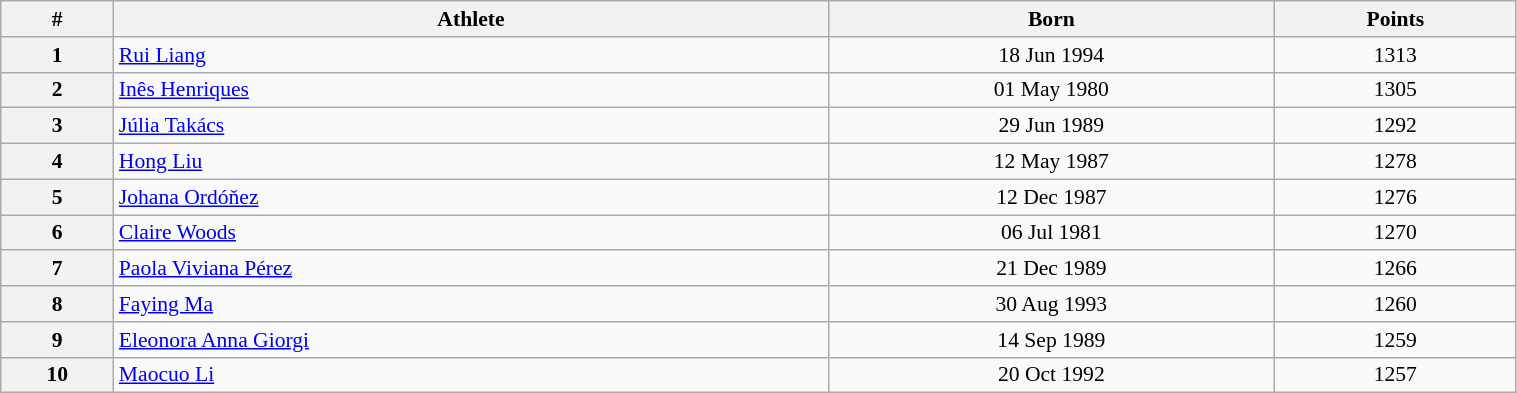<table class="wikitable" width=80% style="font-size:90%; text-align:center;">
<tr>
<th>#</th>
<th>Athlete</th>
<th>Born</th>
<th>Points</th>
</tr>
<tr>
<th>1</th>
<td align=left> <a href='#'>Rui Liang</a></td>
<td>18 Jun 1994</td>
<td>1313</td>
</tr>
<tr>
<th>2</th>
<td align=left> <a href='#'>Inês Henriques</a></td>
<td>01 May 1980</td>
<td>1305</td>
</tr>
<tr>
<th>3</th>
<td align=left> <a href='#'>Júlia Takács</a></td>
<td>29 Jun 1989</td>
<td>1292</td>
</tr>
<tr>
<th>4</th>
<td align=left> <a href='#'>Hong Liu</a></td>
<td>12 May 1987</td>
<td>1278</td>
</tr>
<tr>
<th>5</th>
<td align=left> <a href='#'>Johana Ordóňez</a></td>
<td>12 Dec 1987</td>
<td>1276</td>
</tr>
<tr>
<th>6</th>
<td align=left> <a href='#'>Claire Woods</a></td>
<td>06 Jul 1981</td>
<td>1270</td>
</tr>
<tr>
<th>7</th>
<td align=left> <a href='#'>Paola Viviana Pérez</a></td>
<td>21 Dec 1989</td>
<td>1266</td>
</tr>
<tr>
<th>8</th>
<td align=left> <a href='#'>Faying Ma</a></td>
<td>30 Aug 1993</td>
<td>1260</td>
</tr>
<tr>
<th>9</th>
<td align=left> <a href='#'>Eleonora Anna Giorgi</a></td>
<td>14 Sep 1989</td>
<td>1259</td>
</tr>
<tr>
<th>10</th>
<td align=left> <a href='#'>Maocuo Li</a></td>
<td>20 Oct 1992</td>
<td>1257</td>
</tr>
</table>
